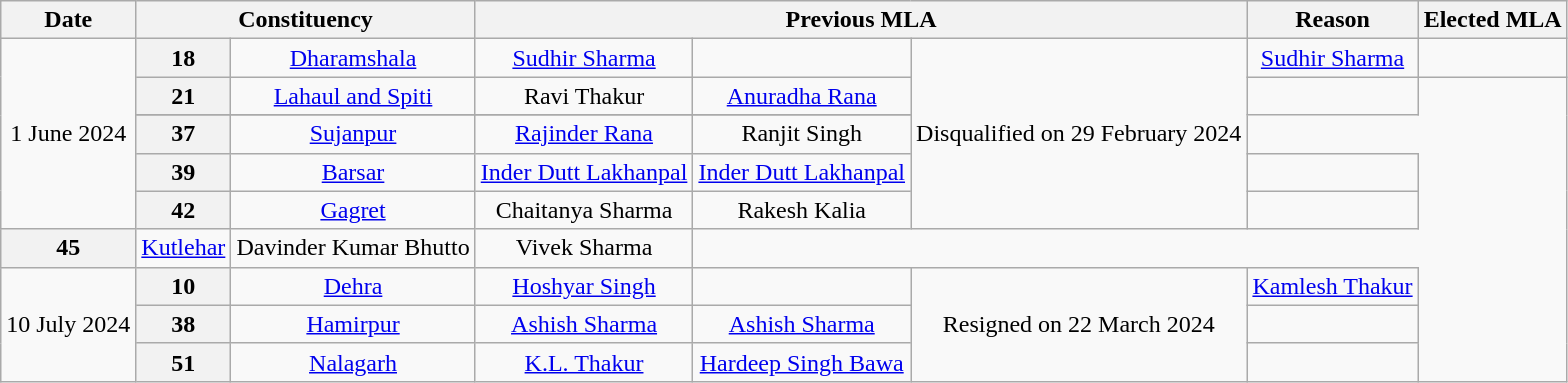<table class="wikitable sortable" style="text-align:center;">
<tr>
<th>Date</th>
<th colspan="2">Constituency</th>
<th colspan="3">Previous MLA</th>
<th>Reason</th>
<th colspan="3">Elected MLA</th>
</tr>
<tr>
<td rowspan=6>1 June 2024</td>
<th>18</th>
<td><a href='#'>Dharamshala</a></td>
<td><a href='#'>Sudhir Sharma</a></td>
<td></td>
<td rowspan=6>Disqualified on 29 February 2024</td>
<td><a href='#'>Sudhir Sharma</a></td>
<td></td>
</tr>
<tr>
<th>21</th>
<td><a href='#'>Lahaul and Spiti</a></td>
<td>Ravi Thakur</td>
<td><a href='#'>Anuradha Rana</a></td>
<td></td>
</tr>
<tr>
</tr>
<tr>
<th>37</th>
<td><a href='#'>Sujanpur</a></td>
<td><a href='#'>Rajinder Rana</a></td>
<td>Ranjit Singh</td>
</tr>
<tr>
<th>39</th>
<td><a href='#'>Barsar</a></td>
<td><a href='#'>Inder Dutt Lakhanpal</a></td>
<td><a href='#'>Inder Dutt Lakhanpal</a></td>
<td></td>
</tr>
<tr>
<th>42</th>
<td><a href='#'>Gagret</a></td>
<td>Chaitanya Sharma</td>
<td>Rakesh Kalia</td>
<td></td>
</tr>
<tr>
<th>45</th>
<td><a href='#'>Kutlehar</a></td>
<td>Davinder Kumar Bhutto</td>
<td>Vivek Sharma</td>
</tr>
<tr>
<td rowspan=3>10 July 2024</td>
<th>10</th>
<td><a href='#'>Dehra</a></td>
<td><a href='#'>Hoshyar Singh</a></td>
<td></td>
<td rowspan=3>Resigned on 22 March 2024</td>
<td><a href='#'>Kamlesh Thakur</a></td>
</tr>
<tr>
<th>38</th>
<td><a href='#'>Hamirpur</a></td>
<td><a href='#'>Ashish Sharma</a></td>
<td><a href='#'>Ashish Sharma</a></td>
<td></td>
</tr>
<tr>
<th>51</th>
<td><a href='#'>Nalagarh</a></td>
<td><a href='#'>K.L. Thakur</a></td>
<td><a href='#'>Hardeep Singh Bawa</a></td>
<td></td>
</tr>
</table>
